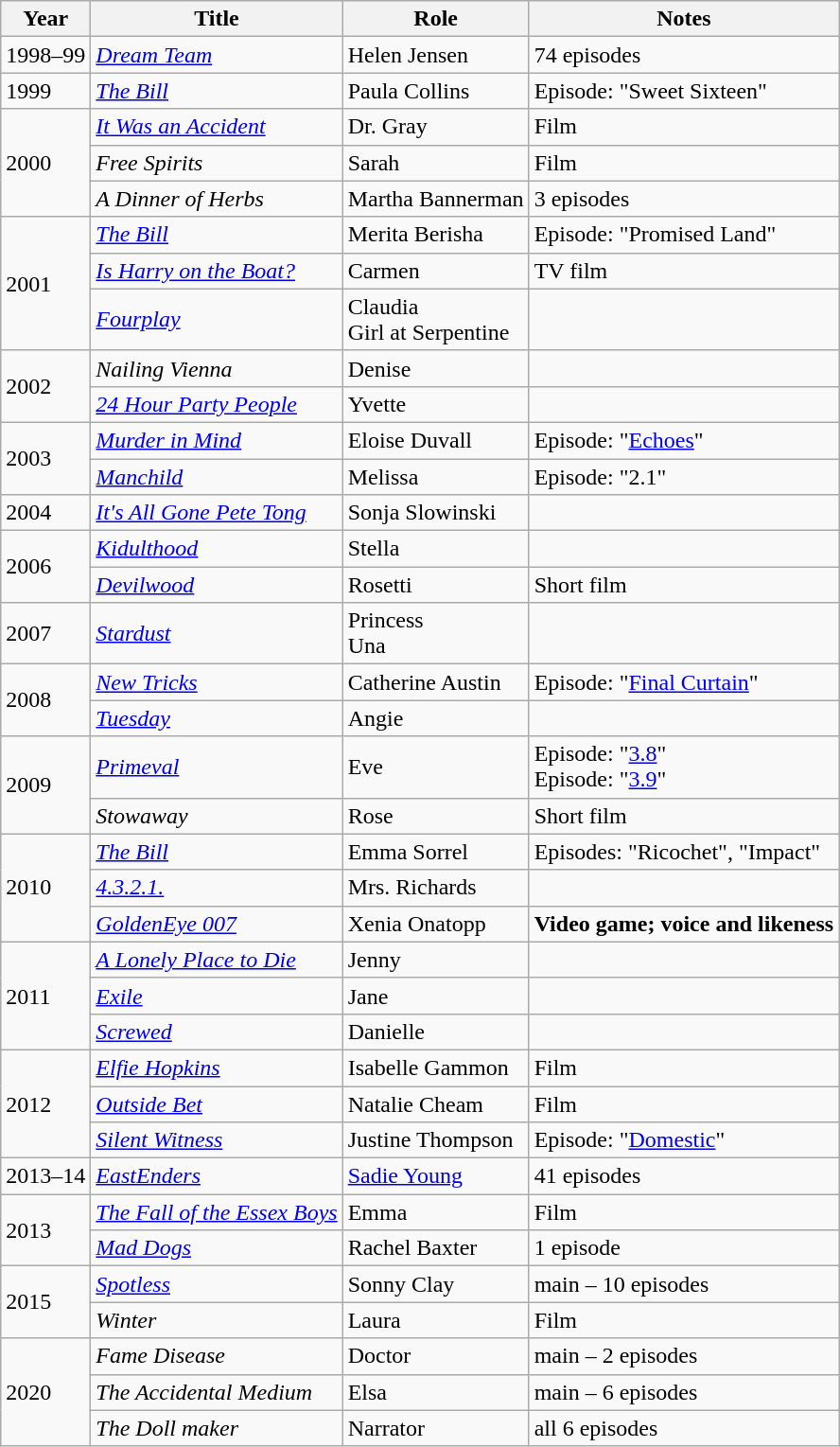<table class="wikitable">
<tr>
<th>Year</th>
<th>Title</th>
<th>Role</th>
<th>Notes</th>
</tr>
<tr>
<td>1998–99</td>
<td><em><a href='#'>Dream Team</a></em></td>
<td>Helen Jensen</td>
<td>74 episodes</td>
</tr>
<tr>
<td>1999</td>
<td><em><a href='#'>The Bill</a></em></td>
<td>Paula Collins</td>
<td>Episode: "Sweet Sixteen"</td>
</tr>
<tr>
<td rowspan=3>2000</td>
<td><em><a href='#'>It Was an Accident</a></em></td>
<td>Dr. Gray</td>
<td>Film</td>
</tr>
<tr>
<td><em>Free Spirits</em></td>
<td>Sarah</td>
<td>Film</td>
</tr>
<tr>
<td><em>A Dinner of Herbs</em></td>
<td>Martha Bannerman</td>
<td>3 episodes</td>
</tr>
<tr>
<td rowspan=3>2001</td>
<td><em><a href='#'>The Bill</a></em></td>
<td>Merita Berisha</td>
<td>Episode: "Promised Land"</td>
</tr>
<tr>
<td><em><a href='#'>Is Harry on the Boat?</a></em></td>
<td>Carmen</td>
<td>TV film</td>
</tr>
<tr>
<td><em><a href='#'>Fourplay</a></em></td>
<td>Claudia<br>Girl at Serpentine</td>
<td></td>
</tr>
<tr>
<td rowspan=2>2002</td>
<td><em>Nailing Vienna</em></td>
<td>Denise</td>
<td></td>
</tr>
<tr>
<td><em><a href='#'>24 Hour Party People</a></em></td>
<td>Yvette</td>
<td></td>
</tr>
<tr>
<td rowspan=2>2003</td>
<td><em><a href='#'>Murder in Mind</a></em></td>
<td>Eloise Duvall</td>
<td>Episode: "<a href='#'>Echoes</a>"</td>
</tr>
<tr>
<td><em><a href='#'>Manchild</a></em></td>
<td>Melissa</td>
<td>Episode: "2.1"</td>
</tr>
<tr>
<td>2004</td>
<td><em><a href='#'>It's All Gone Pete Tong</a></em></td>
<td>Sonja Slowinski</td>
<td></td>
</tr>
<tr>
<td rowspan=2>2006</td>
<td><em><a href='#'>Kidulthood</a></em></td>
<td>Stella</td>
<td></td>
</tr>
<tr>
<td><em><a href='#'>Devilwood</a></em></td>
<td>Rosetti</td>
<td>Short film</td>
</tr>
<tr>
<td>2007</td>
<td><em><a href='#'>Stardust</a></em></td>
<td>Princess<br>Una</td>
<td></td>
</tr>
<tr>
<td rowspan=2>2008</td>
<td><em><a href='#'>New Tricks</a></em></td>
<td>Catherine Austin</td>
<td>Episode: "<a href='#'>Final Curtain</a>"</td>
</tr>
<tr>
<td><em><a href='#'>Tuesday</a></em></td>
<td>Angie</td>
<td></td>
</tr>
<tr>
<td rowspan=2>2009</td>
<td><em><a href='#'>Primeval</a></em></td>
<td>Eve</td>
<td>Episode: "<a href='#'>3.8</a>"<br>Episode: "<a href='#'>3.9</a>"</td>
</tr>
<tr>
<td><em>Stowaway</em></td>
<td>Rose</td>
<td>Short film</td>
</tr>
<tr>
<td rowspan=3>2010</td>
<td><em><a href='#'>The Bill</a></em></td>
<td>Emma Sorrel</td>
<td>Episodes: "Ricochet", "Impact"</td>
</tr>
<tr>
<td><em><a href='#'>4.3.2.1.</a></em></td>
<td>Mrs. Richards</td>
<td></td>
</tr>
<tr>
<td><em><a href='#'>GoldenEye 007</a></em></td>
<td>Xenia Onatopp</td>
<td><strong>Video game; voice and likeness</strong></td>
</tr>
<tr>
<td rowspan=3>2011</td>
<td><em><a href='#'>A Lonely Place to Die</a></em></td>
<td>Jenny</td>
<td></td>
</tr>
<tr>
<td><em><a href='#'>Exile</a></em></td>
<td>Jane</td>
<td></td>
</tr>
<tr>
<td><em><a href='#'>Screwed</a></em></td>
<td>Danielle</td>
<td></td>
</tr>
<tr>
<td rowspan=3>2012</td>
<td><em><a href='#'>Elfie Hopkins</a></em></td>
<td>Isabelle Gammon</td>
<td>Film</td>
</tr>
<tr>
<td><em><a href='#'>Outside Bet</a></em></td>
<td>Natalie Cheam</td>
<td>Film</td>
</tr>
<tr>
<td><em><a href='#'>Silent Witness</a></em></td>
<td>Justine Thompson</td>
<td>Episode: "<a href='#'>Domestic</a>"</td>
</tr>
<tr>
<td>2013–14</td>
<td><em><a href='#'>EastEnders</a></em></td>
<td><a href='#'>Sadie Young</a></td>
<td>41 episodes</td>
</tr>
<tr>
<td rowspan=2>2013</td>
<td><em><a href='#'>The Fall of the Essex Boys</a></em></td>
<td>Emma</td>
<td>Film</td>
</tr>
<tr>
<td><em><a href='#'>Mad Dogs</a></em></td>
<td>Rachel Baxter</td>
<td>1 episode</td>
</tr>
<tr>
<td rowspan=2>2015</td>
<td><em><a href='#'>Spotless</a></em></td>
<td>Sonny Clay</td>
<td>main – 10 episodes</td>
</tr>
<tr>
<td><em>Winter</em></td>
<td>Laura</td>
<td>Film</td>
</tr>
<tr>
<td rowspan=3>2020</td>
<td><em>Fame Disease</em></td>
<td>Doctor</td>
<td>main – 2 episodes</td>
</tr>
<tr>
<td><em>The Accidental Medium</em></td>
<td>Elsa</td>
<td>main – 6 episodes</td>
</tr>
<tr>
<td><em>The Doll maker</em></td>
<td>Narrator</td>
<td>all 6 episodes</td>
</tr>
</table>
